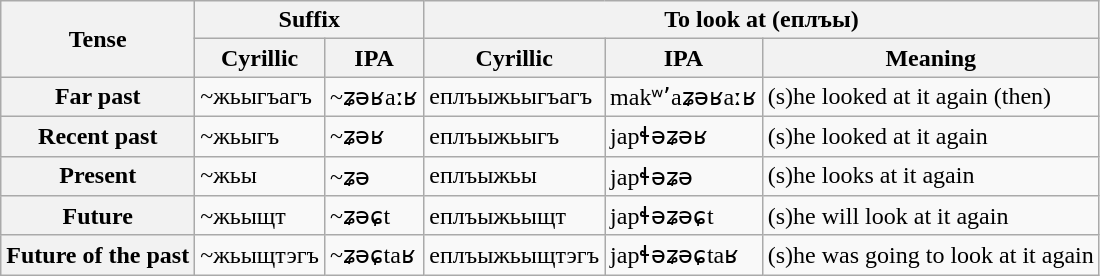<table class="wikitable">
<tr>
<th rowspan=2>Tense</th>
<th colspan=2>Suffix</th>
<th colspan=3>To look at (еплъы)</th>
</tr>
<tr>
<th>Cyrillic</th>
<th>IPA</th>
<th>Cyrillic</th>
<th>IPA</th>
<th>Meaning</th>
</tr>
<tr>
<th>Far past</th>
<td>~жьыгъагъ</td>
<td>~ʑəʁaːʁ</td>
<td>еплъыжьыгъагъ</td>
<td>makʷʼaʑəʁaːʁ</td>
<td>(s)he looked at it again (then)</td>
</tr>
<tr>
<th>Recent past</th>
<td>~жьыгъ</td>
<td>~ʑəʁ</td>
<td>еплъыжьыгъ</td>
<td>japɬəʑəʁ</td>
<td>(s)he looked at it again</td>
</tr>
<tr>
<th>Present</th>
<td>~жьы</td>
<td>~ʑə</td>
<td>еплъыжьы</td>
<td>japɬəʑə</td>
<td>(s)he looks at it again</td>
</tr>
<tr>
<th>Future</th>
<td>~жьыщт</td>
<td>~ʑəɕt</td>
<td>еплъыжьыщт</td>
<td>japɬəʑəɕt</td>
<td>(s)he will look at it again</td>
</tr>
<tr>
<th>Future of the past</th>
<td>~жьыщтэгъ</td>
<td>~ʑəɕtaʁ</td>
<td>еплъыжьыщтэгъ</td>
<td>japɬəʑəɕtaʁ</td>
<td>(s)he was going to look at it again</td>
</tr>
</table>
